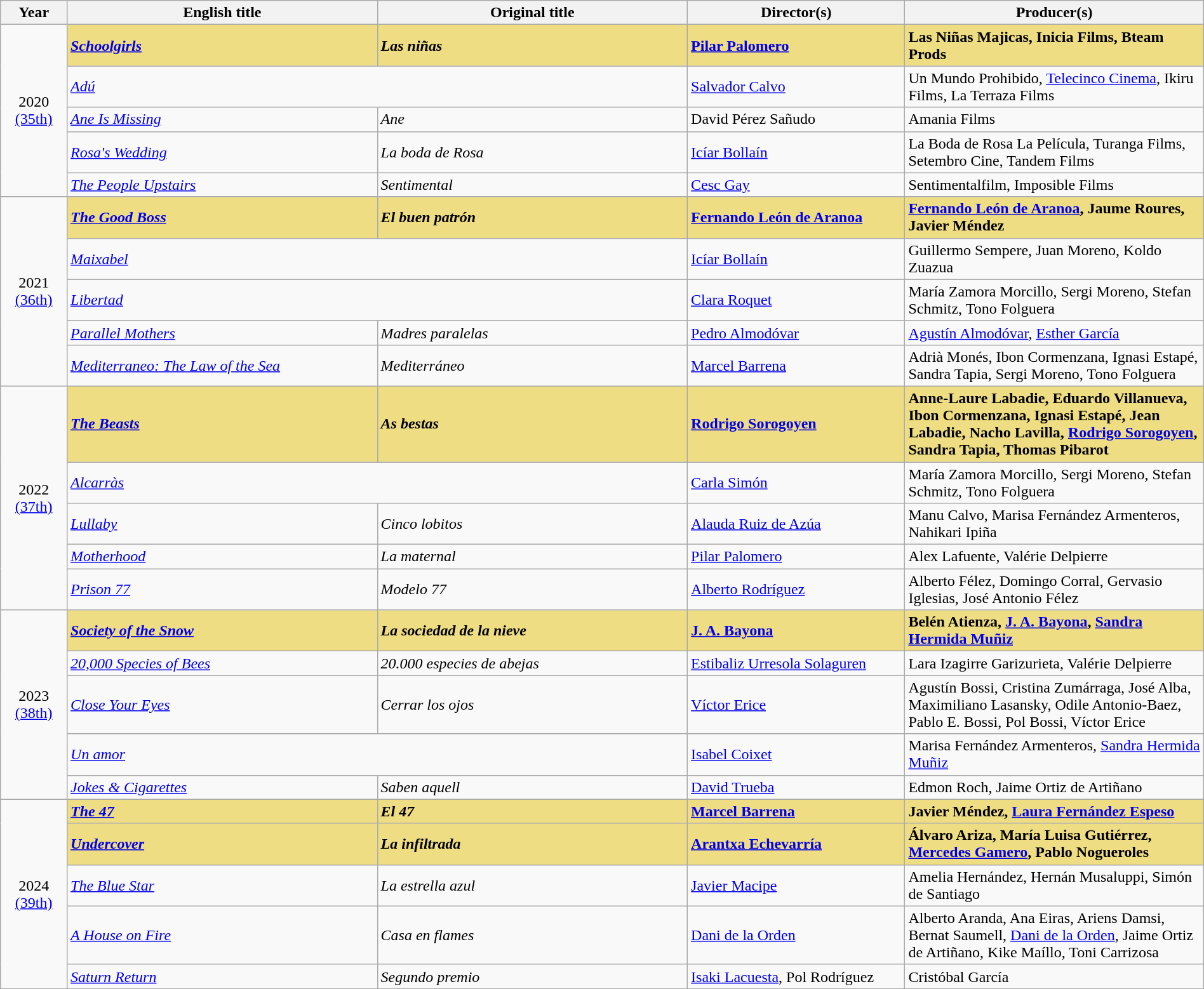<table class="wikitable sortable" width="100%" cellpadding="5">
<tr>
<th width="50">Year</th>
<th width="260">English title</th>
<th width="260">Original title</th>
<th width="180">Director(s)</th>
<th width="250">Producer(s)</th>
</tr>
<tr>
<td rowspan="5" style="text-align:center;">2020<br><a href='#'>(35th)</a><br></td>
<td style="background:#eedd82;"><strong><em><a href='#'>Schoolgirls</a></em></strong></td>
<td style="background:#eedd82;"><strong><em>Las niñas</em></strong></td>
<td style="background:#eedd82;"><strong><a href='#'>Pilar Palomero</a></strong></td>
<td style="background:#eedd82;"><strong>Las Niñas Majicas, Inicia Films, Bteam Prods</strong></td>
</tr>
<tr>
<td colspan="2"><em><a href='#'>Adú</a></em></td>
<td><a href='#'>Salvador Calvo</a></td>
<td>Un Mundo Prohibido, <a href='#'>Telecinco Cinema</a>, Ikiru Films, La Terraza Films</td>
</tr>
<tr>
<td><em><a href='#'>Ane Is Missing</a></em></td>
<td><em>Ane</em></td>
<td>David Pérez Sañudo</td>
<td>Amania Films</td>
</tr>
<tr>
<td><em><a href='#'>Rosa's Wedding</a></em></td>
<td><em>La boda de Rosa</em></td>
<td><a href='#'>Icíar Bollaín</a></td>
<td>La Boda de Rosa La Película, Turanga Films, Setembro Cine, Tandem Films</td>
</tr>
<tr>
<td><em><a href='#'>The People Upstairs</a></em></td>
<td><em>Sentimental</em></td>
<td><a href='#'>Cesc Gay</a></td>
<td>Sentimentalfilm, Imposible Films</td>
</tr>
<tr>
<td rowspan="5" style="text-align:center;">2021<br><a href='#'>(36th)</a><br></td>
<td style="background:#eedd82;"><strong><em><a href='#'>The Good Boss</a></em></strong></td>
<td style="background:#eedd82;"><strong><em>El buen patrón</em></strong></td>
<td style="background:#eedd82;"><strong><a href='#'>Fernando León de Aranoa</a></strong></td>
<td style="background:#eedd82;"><strong><a href='#'>Fernando León de Aranoa</a>, Jaume Roures, Javier Méndez</strong></td>
</tr>
<tr>
<td colspan="2"><em><a href='#'>Maixabel</a></em></td>
<td><a href='#'>Icíar Bollaín</a></td>
<td>Guillermo Sempere, Juan Moreno, Koldo Zuazua</td>
</tr>
<tr>
<td colspan="2"><em><a href='#'>Libertad</a></em></td>
<td><a href='#'>Clara Roquet</a></td>
<td>María Zamora Morcillo, Sergi Moreno, Stefan Schmitz, Tono Folguera</td>
</tr>
<tr>
<td><em><a href='#'>Parallel Mothers</a></em></td>
<td><em>Madres paralelas</em></td>
<td><a href='#'>Pedro Almodóvar</a></td>
<td><a href='#'>Agustín Almodóvar</a>, <a href='#'>Esther García</a></td>
</tr>
<tr>
<td><em><a href='#'>Mediterraneo: The Law of the Sea</a></em></td>
<td><em>Mediterráneo</em></td>
<td><a href='#'>Marcel Barrena</a></td>
<td>Adrià Monés, Ibon Cormenzana, Ignasi Estapé, Sandra Tapia, Sergi Moreno, Tono Folguera</td>
</tr>
<tr>
<td rowspan="5" style="text-align:center;">2022<br><a href='#'>(37th)</a><br></td>
<td style="background:#eedd82;"><strong><em><a href='#'>The Beasts</a></em></strong></td>
<td style="background:#eedd82;"><strong><em>As bestas</em></strong></td>
<td style="background:#eedd82;"><strong><a href='#'>Rodrigo Sorogoyen</a></strong></td>
<td style="background:#eedd82;"><strong>Anne-Laure Labadie, Eduardo Villanueva, Ibon Cormenzana, Ignasi Estapé, Jean Labadie, Nacho Lavilla, <a href='#'>Rodrigo Sorogoyen</a>, Sandra Tapia, Thomas Pibarot</strong></td>
</tr>
<tr>
<td colspan="2"><em><a href='#'>Alcarràs</a></em></td>
<td><a href='#'>Carla Simón</a></td>
<td>María Zamora Morcillo, Sergi Moreno, Stefan Schmitz, Tono Folguera</td>
</tr>
<tr>
<td><em><a href='#'>Lullaby</a></em></td>
<td><em>Cinco lobitos</em></td>
<td><a href='#'>Alauda Ruiz de Azúa</a></td>
<td>Manu Calvo, Marisa Fernández Armenteros, Nahikari Ipiña</td>
</tr>
<tr>
<td><em><a href='#'>Motherhood</a></em></td>
<td><em>La maternal</em></td>
<td><a href='#'>Pilar Palomero</a></td>
<td>Alex Lafuente, Valérie Delpierre</td>
</tr>
<tr>
<td><em><a href='#'>Prison 77</a></em></td>
<td><em>Modelo 77</em></td>
<td><a href='#'>Alberto Rodríguez</a></td>
<td>Alberto Félez, Domingo Corral, Gervasio Iglesias, José Antonio Félez</td>
</tr>
<tr>
<td rowspan="5" style="text-align:center;">2023<br><a href='#'>(38th)</a><br></td>
<td style="background:#eedd82;"><strong><em><a href='#'>Society of the Snow</a></em></strong></td>
<td style="background:#eedd82;"><strong><em>La sociedad de la nieve</em></strong></td>
<td style="background:#eedd82;"><strong><a href='#'>J. A. Bayona</a></strong></td>
<td style="background:#eedd82;"><strong>Belén Atienza, <a href='#'>J. A. Bayona</a>, <a href='#'>Sandra Hermida Muñiz</a></strong></td>
</tr>
<tr>
<td><em><a href='#'>20,000 Species of Bees</a></em></td>
<td><em>20.000 especies de abejas</em></td>
<td><a href='#'>Estibaliz Urresola Solaguren</a></td>
<td>Lara Izagirre Garizurieta, Valérie Delpierre</td>
</tr>
<tr>
<td><em><a href='#'>Close Your Eyes</a></em></td>
<td><em>Cerrar los ojos</em></td>
<td><a href='#'>Víctor Erice</a></td>
<td>Agustín Bossi, Cristina Zumárraga, José Alba, Maximiliano Lasansky, Odile Antonio-Baez, Pablo E. Bossi, Pol Bossi, Víctor Erice</td>
</tr>
<tr>
<td colspan="2"><em><a href='#'>Un amor</a></em></td>
<td><a href='#'>Isabel Coixet</a></td>
<td>Marisa Fernández Armenteros, <a href='#'>Sandra Hermida Muñiz</a></td>
</tr>
<tr>
<td><em><a href='#'>Jokes & Cigarettes</a></em></td>
<td><em>Saben aquell</em></td>
<td><a href='#'>David Trueba</a></td>
<td>Edmon Roch, Jaime Ortiz de Artiñano</td>
</tr>
<tr>
<td rowspan="5" style="text-align:center;">2024<br><a href='#'>(39th)</a><br></td>
<td style="background:#eedd82;"><strong><em><a href='#'>The 47</a></em></strong></td>
<td style="background:#eedd82;"><strong><em>El 47</em></strong></td>
<td style="background:#eedd82;"><strong><a href='#'>Marcel Barrena</a></strong></td>
<td style="background:#eedd82;"><strong>Javier Méndez, <a href='#'>Laura Fernández Espeso</a></strong></td>
</tr>
<tr>
<td style="background:#eedd82;"><strong><em><a href='#'>Undercover</a></em></strong></td>
<td style="background:#eedd82;"><strong><em>La infiltrada</em></strong></td>
<td style="background:#eedd82;"><strong><a href='#'>Arantxa Echevarría</a></strong></td>
<td style="background:#eedd82;"><strong>Álvaro Ariza, María Luisa Gutiérrez, <a href='#'>Mercedes Gamero</a>, Pablo Nogueroles</strong></td>
</tr>
<tr>
<td><em><a href='#'>The Blue Star</a></em></td>
<td><em>La estrella azul</em></td>
<td><a href='#'>Javier Macipe</a></td>
<td>Amelia Hernández, Hernán Musaluppi, Simón de Santiago</td>
</tr>
<tr>
<td><em><a href='#'>A House on Fire</a></em></td>
<td><em>Casa en flames</em></td>
<td><a href='#'>Dani de la Orden</a></td>
<td>Alberto Aranda, Ana Eiras, Ariens Damsi, Bernat Saumell, <a href='#'>Dani de la Orden</a>, Jaime Ortiz de Artiñano, Kike Maíllo, Toni Carrizosa</td>
</tr>
<tr>
<td><em><a href='#'>Saturn Return</a></em></td>
<td><em>Segundo premio</em></td>
<td><a href='#'>Isaki Lacuesta</a>, Pol Rodríguez</td>
<td>Cristóbal García</td>
</tr>
<tr>
</tr>
</table>
